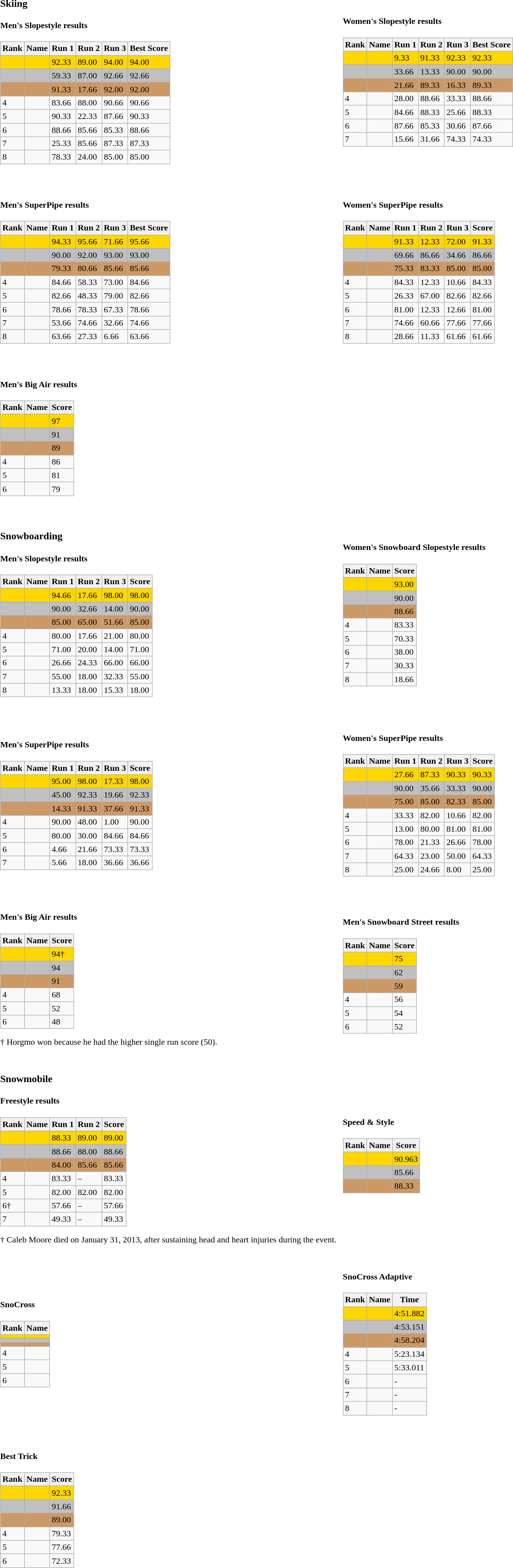<table border="0" cellspacing="10">
<tr>
<td><br><h3>Skiing</h3><h4>Men's Slopestyle results</h4><table class="wikitable">
<tr>
<th>Rank</th>
<th>Name</th>
<th>Run 1</th>
<th>Run 2</th>
<th>Run 3</th>
<th>Best Score</th>
</tr>
<tr style="background:gold;">
<td></td>
<td></td>
<td>92.33</td>
<td>89.00</td>
<td>94.00</td>
<td>94.00</td>
</tr>
<tr style="background:silver;">
<td></td>
<td></td>
<td>59.33</td>
<td>87.00</td>
<td>92.66</td>
<td>92.66</td>
</tr>
<tr style="background:#CC9966;">
<td></td>
<td></td>
<td>91.33</td>
<td>17.66</td>
<td>92.00</td>
<td>92.00</td>
</tr>
<tr>
<td>4</td>
<td></td>
<td>83.66</td>
<td>88.00</td>
<td>90.66</td>
<td>90.66</td>
</tr>
<tr>
<td>5</td>
<td></td>
<td>90.33</td>
<td>22.33</td>
<td>87.66</td>
<td>90.33</td>
</tr>
<tr>
<td>6</td>
<td></td>
<td>88.66</td>
<td>85.66</td>
<td>85.33</td>
<td>88.66</td>
</tr>
<tr>
<td>7</td>
<td></td>
<td>25.33</td>
<td>85.66</td>
<td>87.33</td>
<td>87.33</td>
</tr>
<tr>
<td>8</td>
<td></td>
<td>78.33</td>
<td>24.00</td>
<td>85.00</td>
<td>85.00</td>
</tr>
</table>
</td>
<td><br><h4>Women's Slopestyle results</h4><table class="wikitable">
<tr>
<th>Rank</th>
<th>Name</th>
<th>Run 1</th>
<th>Run 2</th>
<th>Run 3</th>
<th>Best Score</th>
</tr>
<tr style="background:gold;">
<td></td>
<td></td>
<td>9.33</td>
<td>91.33</td>
<td>92.33</td>
<td>92.33</td>
</tr>
<tr style="background:silver;">
<td></td>
<td></td>
<td>33.66</td>
<td>13.33</td>
<td>90.00</td>
<td>90.00</td>
</tr>
<tr style="background:#CC9966;">
<td></td>
<td></td>
<td>21.66</td>
<td>89.33</td>
<td>16.33</td>
<td>89.33</td>
</tr>
<tr>
<td>4</td>
<td></td>
<td>28.00</td>
<td>88.66</td>
<td>33.33</td>
<td>88.66</td>
</tr>
<tr>
<td>5</td>
<td></td>
<td>84.66</td>
<td>88.33</td>
<td>25.66</td>
<td>88.33</td>
</tr>
<tr>
<td>6</td>
<td></td>
<td>87.66</td>
<td>85.33</td>
<td>30.66</td>
<td>87.66</td>
</tr>
<tr>
<td>7</td>
<td></td>
<td>15.66</td>
<td>31.66</td>
<td>74.33</td>
<td>74.33</td>
</tr>
</table>
</td>
</tr>
<tr>
<td><br><h4>Men's SuperPipe results</h4><table class="wikitable">
<tr>
<th>Rank</th>
<th>Name</th>
<th>Run 1</th>
<th>Run 2</th>
<th>Run 3</th>
<th>Best Score</th>
</tr>
<tr style="background:gold;">
<td></td>
<td></td>
<td>94.33</td>
<td>95.66</td>
<td>71.66</td>
<td>95.66</td>
</tr>
<tr style="background:silver;">
<td></td>
<td></td>
<td>90.00</td>
<td>92.00</td>
<td>93.00</td>
<td>93.00</td>
</tr>
<tr style="background:#CC9966;">
<td></td>
<td></td>
<td>79.33</td>
<td>80.66</td>
<td>85.66</td>
<td>85.66</td>
</tr>
<tr>
<td>4</td>
<td></td>
<td>84.66</td>
<td>58.33</td>
<td>73.00</td>
<td>84.66</td>
</tr>
<tr>
<td>5</td>
<td></td>
<td>82.66</td>
<td>48.33</td>
<td>79.00</td>
<td>82.66</td>
</tr>
<tr>
<td>6</td>
<td></td>
<td>78.66</td>
<td>78.33</td>
<td>67.33</td>
<td>78.66</td>
</tr>
<tr>
<td>7</td>
<td></td>
<td>53.66</td>
<td>74.66</td>
<td>32.66</td>
<td>74.66</td>
</tr>
<tr>
<td>8</td>
<td></td>
<td>63.66</td>
<td>27.33</td>
<td>6.66</td>
<td>63.66</td>
</tr>
</table>
</td>
<td><br><h4>Women's SuperPipe results</h4><table class="wikitable">
<tr>
<th>Rank</th>
<th>Name</th>
<th>Run 1</th>
<th>Run 2</th>
<th>Run 3</th>
<th>Score</th>
</tr>
<tr style="background:gold;">
<td></td>
<td></td>
<td>91.33</td>
<td>12.33</td>
<td>72.00</td>
<td>91.33</td>
</tr>
<tr style="background:silver;">
<td></td>
<td></td>
<td>69.66</td>
<td>86.66</td>
<td>34.66</td>
<td>86.66</td>
</tr>
<tr style="background:#CC9966;">
<td></td>
<td></td>
<td>75.33</td>
<td>83.33</td>
<td>85.00</td>
<td>85.00</td>
</tr>
<tr>
<td>4</td>
<td></td>
<td>84.33</td>
<td>12.33</td>
<td>10.66</td>
<td>84.33</td>
</tr>
<tr>
<td>5</td>
<td></td>
<td>26.33</td>
<td>67.00</td>
<td>82.66</td>
<td>82.66</td>
</tr>
<tr>
<td>6</td>
<td></td>
<td>81.00</td>
<td>12.33</td>
<td>12.66</td>
<td>81.00</td>
</tr>
<tr>
<td>7</td>
<td></td>
<td>74.66</td>
<td>60.66</td>
<td>77.66</td>
<td>77.66</td>
</tr>
<tr>
<td>8</td>
<td></td>
<td>28.66</td>
<td>11.33</td>
<td>61.66</td>
<td>61.66</td>
</tr>
</table>
</td>
</tr>
<tr>
<td><br><h4>Men's Big Air results</h4><table class="wikitable">
<tr>
<th>Rank</th>
<th>Name</th>
<th>Score</th>
</tr>
<tr style="background:gold;">
<td></td>
<td></td>
<td>97</td>
</tr>
<tr style="background:silver;">
<td></td>
<td></td>
<td>91</td>
</tr>
<tr style="background:#CC9966;">
<td></td>
<td></td>
<td>89</td>
</tr>
<tr>
<td>4</td>
<td></td>
<td>86</td>
</tr>
<tr>
<td>5</td>
<td></td>
<td>81</td>
</tr>
<tr>
<td>6</td>
<td></td>
<td>79</td>
</tr>
</table>
</td>
</tr>
<tr>
<td><br><h3>Snowboarding</h3><h4>Men's Slopestyle results</h4><table class="wikitable">
<tr>
<th>Rank</th>
<th>Name</th>
<th>Run 1</th>
<th>Run 2</th>
<th>Run 3</th>
<th>Score</th>
</tr>
<tr style="background:gold;">
<td></td>
<td></td>
<td>94.66</td>
<td>17.66</td>
<td>98.00</td>
<td>98.00</td>
</tr>
<tr style="background:silver;">
<td></td>
<td></td>
<td>90.00</td>
<td>32.66</td>
<td>14.00</td>
<td>90.00</td>
</tr>
<tr style="background:#CC9966;">
<td></td>
<td></td>
<td>85.00</td>
<td>65.00</td>
<td>51.66</td>
<td>85.00</td>
</tr>
<tr>
<td>4</td>
<td></td>
<td>80.00</td>
<td>17.66</td>
<td>21.00</td>
<td>80.00</td>
</tr>
<tr>
<td>5</td>
<td></td>
<td>71.00</td>
<td>20.00</td>
<td>14.00</td>
<td>71.00</td>
</tr>
<tr>
<td>6</td>
<td></td>
<td>26.66</td>
<td>24.33</td>
<td>66.00</td>
<td>66.00</td>
</tr>
<tr>
<td>7</td>
<td></td>
<td>55.00</td>
<td>18.00</td>
<td>32.33</td>
<td>55.00</td>
</tr>
<tr>
<td>8</td>
<td></td>
<td>13.33</td>
<td>18.00</td>
<td>15.33</td>
<td>18.00</td>
</tr>
</table>
</td>
<td><br><h4>Women's Snowboard Slopestyle results</h4><table class="wikitable">
<tr>
<th>Rank</th>
<th>Name</th>
<th>Score</th>
</tr>
<tr style="background:gold;">
<td></td>
<td></td>
<td>93.00</td>
</tr>
<tr style="background:silver;">
<td></td>
<td></td>
<td>90.00</td>
</tr>
<tr style="background:#CC9966;">
<td></td>
<td></td>
<td>88.66</td>
</tr>
<tr>
<td>4</td>
<td></td>
<td>83.33</td>
</tr>
<tr>
<td>5</td>
<td></td>
<td>70.33</td>
</tr>
<tr>
<td>6</td>
<td></td>
<td>38.00</td>
</tr>
<tr>
<td>7</td>
<td></td>
<td>30.33</td>
</tr>
<tr>
<td>8</td>
<td></td>
<td>18.66</td>
</tr>
</table>
</td>
</tr>
<tr>
<td><br><h4>Men's SuperPipe results</h4><table class="wikitable">
<tr>
<th>Rank</th>
<th>Name</th>
<th>Run 1</th>
<th>Run 2</th>
<th>Run 3</th>
<th>Score</th>
</tr>
<tr style="background:gold;">
<td></td>
<td></td>
<td>95.00</td>
<td>98.00</td>
<td>17.33</td>
<td>98.00</td>
</tr>
<tr style="background:silver;">
<td></td>
<td></td>
<td>45.00</td>
<td>92.33</td>
<td>19.66</td>
<td>92.33</td>
</tr>
<tr style="background:#CC9966;">
<td></td>
<td></td>
<td>14.33</td>
<td>91.33</td>
<td>37.66</td>
<td>91.33</td>
</tr>
<tr>
<td>4</td>
<td></td>
<td>90.00</td>
<td>48.00</td>
<td>1.00</td>
<td>90.00</td>
</tr>
<tr>
<td>5</td>
<td></td>
<td>80.00</td>
<td>30.00</td>
<td>84.66</td>
<td>84.66</td>
</tr>
<tr>
<td>6</td>
<td></td>
<td>4.66</td>
<td>21.66</td>
<td>73.33</td>
<td>73.33</td>
</tr>
<tr>
<td>7</td>
<td></td>
<td>5.66</td>
<td>18.00</td>
<td>36.66</td>
<td>36.66</td>
</tr>
</table>
</td>
<td><br><h4>Women's SuperPipe results</h4><table class="wikitable">
<tr>
<th>Rank</th>
<th>Name</th>
<th>Run 1</th>
<th>Run 2</th>
<th>Run 3</th>
<th>Score</th>
</tr>
<tr style="background:gold;">
<td></td>
<td></td>
<td>27.66</td>
<td>87.33</td>
<td>90.33</td>
<td>90.33</td>
</tr>
<tr style="background:silver;">
<td></td>
<td></td>
<td>90.00</td>
<td>35.66</td>
<td>33.33</td>
<td>90.00</td>
</tr>
<tr style="background:#CC9966;">
<td></td>
<td></td>
<td>75.00</td>
<td>85.00</td>
<td>82.33</td>
<td>85.00</td>
</tr>
<tr>
<td>4</td>
<td></td>
<td>33.33</td>
<td>82.00</td>
<td>10.66</td>
<td>82.00</td>
</tr>
<tr>
<td>5</td>
<td></td>
<td>13.00</td>
<td>80.00</td>
<td>81.00</td>
<td>81.00</td>
</tr>
<tr>
<td>6</td>
<td></td>
<td>78.00</td>
<td>21.33</td>
<td>26.66</td>
<td>78.00</td>
</tr>
<tr>
<td>7</td>
<td></td>
<td>64.33</td>
<td>23.00</td>
<td>50.00</td>
<td>64.33</td>
</tr>
<tr>
<td>8</td>
<td></td>
<td>25.00</td>
<td>24.66</td>
<td>8.00</td>
<td>25.00</td>
</tr>
</table>
</td>
</tr>
<tr>
<td><br><h4>Men's Big Air results</h4><table class="wikitable">
<tr>
<th>Rank</th>
<th>Name</th>
<th>Score</th>
</tr>
<tr style="background:gold;">
<td></td>
<td></td>
<td>94†</td>
</tr>
<tr style="background:silver;">
<td></td>
<td></td>
<td>94</td>
</tr>
<tr style="background:#CC9966;">
<td></td>
<td></td>
<td>91</td>
</tr>
<tr>
<td>4</td>
<td></td>
<td>68</td>
</tr>
<tr>
<td>5</td>
<td></td>
<td>52</td>
</tr>
<tr>
<td>6</td>
<td></td>
<td>48</td>
</tr>
</table>
† Horgmo won because he had the higher single run score (50).</td>
<td><br><h4>Men's Snowboard Street results</h4><table class="wikitable">
<tr>
<th>Rank</th>
<th>Name</th>
<th>Score</th>
</tr>
<tr style="background:gold;">
<td></td>
<td></td>
<td>75</td>
</tr>
<tr style="background:silver;">
<td></td>
<td></td>
<td>62</td>
</tr>
<tr style="background:#CC9966;">
<td></td>
<td></td>
<td>59</td>
</tr>
<tr>
<td>4</td>
<td></td>
<td>56</td>
</tr>
<tr>
<td>5</td>
<td></td>
<td>54</td>
</tr>
<tr>
<td>6</td>
<td></td>
<td>52</td>
</tr>
</table>
</td>
</tr>
<tr>
<td><br><h3>Snowmobile</h3><h4>Freestyle results</h4><table class="wikitable">
<tr>
<th>Rank</th>
<th>Name</th>
<th>Run 1</th>
<th>Run 2</th>
<th>Score</th>
</tr>
<tr style="background:gold;">
<td></td>
<td></td>
<td>88.33</td>
<td>89.00</td>
<td>89.00</td>
</tr>
<tr style="background:silver;">
<td></td>
<td></td>
<td>88.66</td>
<td>88.00</td>
<td>88.66</td>
</tr>
<tr style="background:#CC9966;">
<td></td>
<td></td>
<td>84.00</td>
<td>85.66</td>
<td>85.66</td>
</tr>
<tr>
<td>4</td>
<td></td>
<td>83.33</td>
<td>–</td>
<td>83.33</td>
</tr>
<tr>
<td>5</td>
<td></td>
<td>82.00</td>
<td>82.00</td>
<td>82.00</td>
</tr>
<tr>
<td>6†</td>
<td></td>
<td>57.66</td>
<td>–</td>
<td>57.66</td>
</tr>
<tr>
<td>7</td>
<td></td>
<td>49.33</td>
<td>–</td>
<td>49.33</td>
</tr>
</table>
† Caleb Moore died on January 31, 2013, after sustaining head and heart injuries during the event.</td>
<td><br><h4>Speed & Style</h4><table class="wikitable">
<tr>
<th>Rank</th>
<th>Name</th>
<th>Score</th>
</tr>
<tr style="background:gold;">
<td></td>
<td></td>
<td>90.963</td>
</tr>
<tr style="background:silver;">
<td></td>
<td></td>
<td>85.66</td>
</tr>
<tr style="background:#CC9966;">
<td></td>
<td></td>
<td>88.33</td>
</tr>
</table>
</td>
</tr>
<tr>
<td><br><h4>SnoCross</h4><table class="wikitable">
<tr>
<th>Rank</th>
<th>Name</th>
</tr>
<tr style="background:gold;">
<td></td>
<td></td>
</tr>
<tr style="background:silver;">
<td></td>
<td></td>
</tr>
<tr style="background:#CC9966;">
<td></td>
<td></td>
</tr>
<tr>
<td>4</td>
<td></td>
</tr>
<tr>
<td>5</td>
<td></td>
</tr>
<tr>
<td>6</td>
<td></td>
</tr>
</table>
</td>
<td><br><h4>SnoCross Adaptive</h4><table class="wikitable">
<tr>
<th>Rank</th>
<th>Name</th>
<th>Time</th>
</tr>
<tr style="background:gold;">
<td></td>
<td></td>
<td>4:51.882</td>
</tr>
<tr style="background:silver;">
<td></td>
<td></td>
<td>4:53.151</td>
</tr>
<tr style="background:#CC9966;">
<td></td>
<td></td>
<td>4:58.204</td>
</tr>
<tr>
<td>4</td>
<td></td>
<td>5:23.134</td>
</tr>
<tr>
<td>5</td>
<td></td>
<td>5:33.011</td>
</tr>
<tr>
<td>6</td>
<td></td>
<td>-</td>
</tr>
<tr>
<td>7</td>
<td></td>
<td>-</td>
</tr>
<tr>
<td>8</td>
<td></td>
<td>-</td>
</tr>
</table>
</td>
</tr>
<tr>
<td><br><h4>Best Trick</h4><table class="wikitable">
<tr>
<th>Rank</th>
<th>Name</th>
<th>Score</th>
</tr>
<tr style="background:gold;">
<td></td>
<td></td>
<td>92.33</td>
</tr>
<tr style="background:silver;">
<td></td>
<td></td>
<td>91.66</td>
</tr>
<tr style="background:#CC9966;">
<td></td>
<td></td>
<td>89.00</td>
</tr>
<tr>
<td>4</td>
<td></td>
<td>79.33</td>
</tr>
<tr>
<td>5</td>
<td></td>
<td>77.66</td>
</tr>
<tr>
<td>6</td>
<td></td>
<td>72.33</td>
</tr>
</table>
</td>
</tr>
</table>
